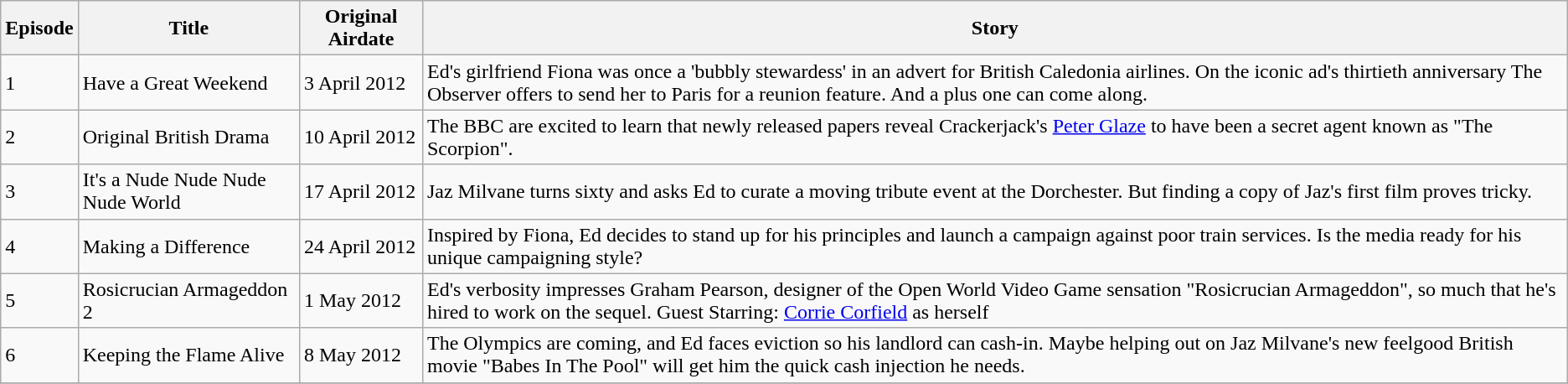<table class="wikitable">
<tr>
<th>Episode</th>
<th>Title</th>
<th>Original Airdate</th>
<th>Story</th>
</tr>
<tr --->
<td>1</td>
<td>Have a Great Weekend</td>
<td>3 April 2012</td>
<td>Ed's girlfriend Fiona was once a 'bubbly stewardess' in an advert for British Caledonia airlines. On the iconic ad's thirtieth anniversary The Observer offers to send her to Paris for a reunion feature. And a plus one can come along.</td>
</tr>
<tr --->
<td>2</td>
<td>Original British Drama</td>
<td>10 April 2012</td>
<td>The BBC are excited to learn that newly released papers reveal Crackerjack's <a href='#'>Peter Glaze</a> to have been a secret agent known as "The Scorpion".</td>
</tr>
<tr>
<td>3</td>
<td>It's a Nude Nude Nude Nude World</td>
<td>17 April 2012</td>
<td>Jaz Milvane turns sixty and asks Ed to curate a moving tribute event at the Dorchester. But finding a copy of Jaz's first film proves tricky.</td>
</tr>
<tr>
<td>4</td>
<td>Making a Difference</td>
<td>24 April 2012</td>
<td>Inspired by Fiona, Ed decides to stand up for his principles and launch a campaign against poor train services. Is the media ready for his unique campaigning style?</td>
</tr>
<tr>
<td>5</td>
<td>Rosicrucian Armageddon 2</td>
<td>1 May 2012</td>
<td>Ed's verbosity impresses Graham Pearson, designer of the Open World Video Game sensation "Rosicrucian Armageddon", so much that he's hired to work on the sequel. Guest Starring: <a href='#'>Corrie Corfield</a> as herself</td>
</tr>
<tr>
<td>6</td>
<td>Keeping the Flame Alive</td>
<td>8 May 2012</td>
<td>The Olympics are coming, and Ed faces eviction so his landlord can cash-in. Maybe helping out on Jaz Milvane's new feelgood British movie "Babes In The Pool" will get him the quick cash injection he needs.</td>
</tr>
<tr>
</tr>
</table>
